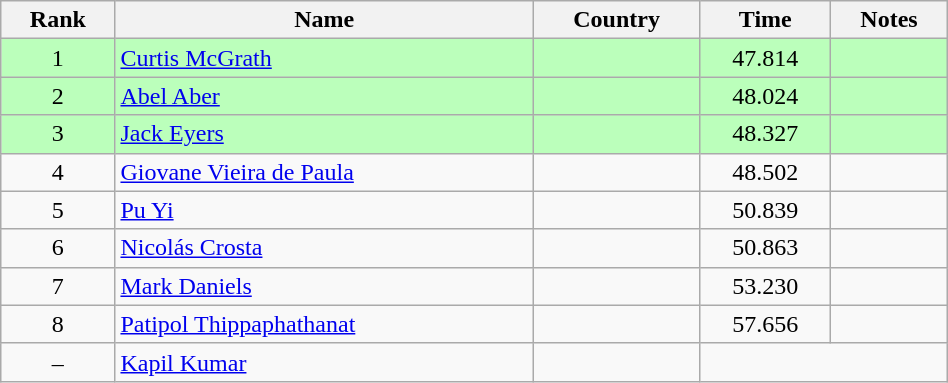<table class="wikitable" style="text-align:center;width: 50%">
<tr>
<th>Rank</th>
<th>Name</th>
<th>Country</th>
<th>Time</th>
<th>Notes</th>
</tr>
<tr bgcolor=bbffbb>
<td>1</td>
<td align="left"><a href='#'>Curtis McGrath</a></td>
<td align="left"></td>
<td>47.814</td>
<td></td>
</tr>
<tr bgcolor=bbffbb>
<td>2</td>
<td align="left"><a href='#'>Abel Aber</a></td>
<td align="left"></td>
<td>48.024</td>
<td></td>
</tr>
<tr bgcolor=bbffbb>
<td>3</td>
<td align="left"><a href='#'>Jack Eyers</a></td>
<td align="left"></td>
<td>48.327</td>
<td></td>
</tr>
<tr>
<td>4</td>
<td align="left"><a href='#'>Giovane Vieira de Paula</a></td>
<td align="left"></td>
<td>48.502</td>
<td></td>
</tr>
<tr>
<td>5</td>
<td align="left"><a href='#'>Pu Yi</a></td>
<td align="left"></td>
<td>50.839</td>
<td></td>
</tr>
<tr>
<td>6</td>
<td align="left"><a href='#'>Nicolás Crosta</a></td>
<td align="left"></td>
<td>50.863</td>
<td></td>
</tr>
<tr>
<td>7</td>
<td align="left"><a href='#'>Mark Daniels</a></td>
<td align="left"></td>
<td>53.230</td>
<td></td>
</tr>
<tr>
<td>8</td>
<td align="left"><a href='#'>Patipol Thippaphathanat</a></td>
<td align="left"></td>
<td>57.656</td>
<td></td>
</tr>
<tr>
<td>–</td>
<td align="left"><a href='#'>Kapil Kumar</a></td>
<td align="left"></td>
<td colspan=2></td>
</tr>
</table>
